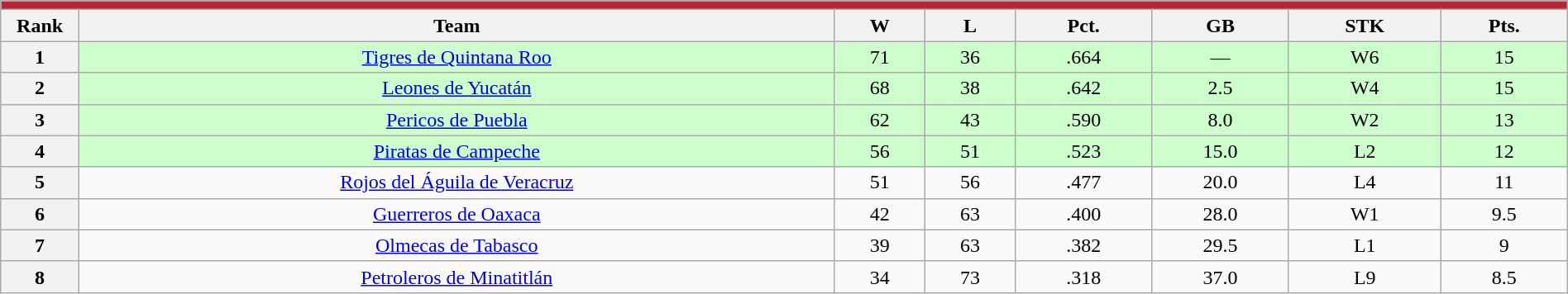<table class="wikitable plainrowheaders" width="100%" style="text-align:center;">
<tr>
<th style="background:#B52735;" colspan="8"></th>
</tr>
<tr>
<th scope="col" width="5%">Rank</th>
<th>Team</th>
<th>W</th>
<th>L</th>
<th>Pct.</th>
<th>GB</th>
<th>STK</th>
<th>Pts.</th>
</tr>
<tr style="background-color:#ccffcc;">
<th>1</th>
<td><a href='#'>Tigres de Quintana Roo</a></td>
<td>71</td>
<td>36</td>
<td>.664</td>
<td>—</td>
<td>W6</td>
<td>15</td>
</tr>
<tr style="background-color:#ccffcc;">
<th>2</th>
<td><a href='#'>Leones de Yucatán</a></td>
<td>68</td>
<td>38</td>
<td>.642</td>
<td>2.5</td>
<td>W4</td>
<td>15</td>
</tr>
<tr style="background-color:#ccffcc;">
<th>3</th>
<td><a href='#'>Pericos de Puebla</a></td>
<td>62</td>
<td>43</td>
<td>.590</td>
<td>8.0</td>
<td>W2</td>
<td>13</td>
</tr>
<tr style="background-color:#ccffcc;">
<th>4</th>
<td><a href='#'>Piratas de Campeche</a></td>
<td>56</td>
<td>51</td>
<td>.523</td>
<td>15.0</td>
<td>L2</td>
<td>12</td>
</tr>
<tr>
<th>5</th>
<td><a href='#'>Rojos del Águila de Veracruz</a></td>
<td>51</td>
<td>56</td>
<td>.477</td>
<td>20.0</td>
<td>L4</td>
<td>11</td>
</tr>
<tr>
<th>6</th>
<td><a href='#'>Guerreros de Oaxaca</a></td>
<td>42</td>
<td>63</td>
<td>.400</td>
<td>28.0</td>
<td>W1</td>
<td>9.5</td>
</tr>
<tr>
<th>7</th>
<td><a href='#'>Olmecas de Tabasco</a></td>
<td>39</td>
<td>63</td>
<td>.382</td>
<td>29.5</td>
<td>L1</td>
<td>9</td>
</tr>
<tr>
<th>8</th>
<td><a href='#'>Petroleros de Minatitlán</a></td>
<td>34</td>
<td>73</td>
<td>.318</td>
<td>37.0</td>
<td>L9</td>
<td>8.5</td>
</tr>
</table>
